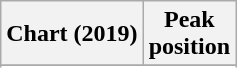<table class="wikitable sortable plainrowheaders" style="text-align:center">
<tr>
<th scope="col">Chart (2019)</th>
<th scope="col">Peak<br>position</th>
</tr>
<tr>
</tr>
<tr>
</tr>
</table>
